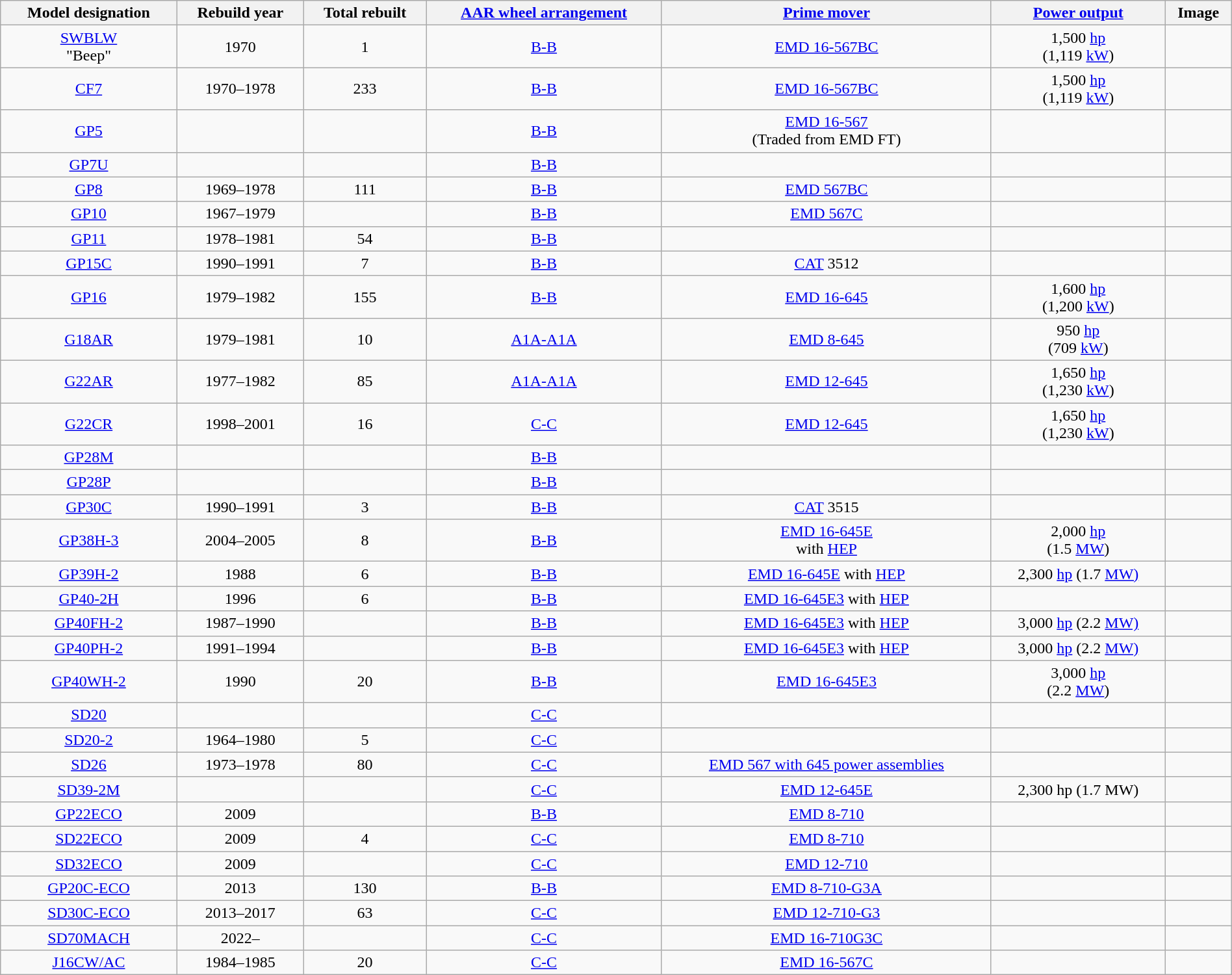<table class="wikitable sortable" style="width: 100%">
<tr>
<th>Model designation</th>
<th>Rebuild year</th>
<th>Total rebuilt</th>
<th><a href='#'>AAR wheel arrangement</a></th>
<th><a href='#'>Prime mover</a></th>
<th><a href='#'>Power output</a></th>
<th class="unsortable">Image</th>
</tr>
<tr align="center">
<td><a href='#'>SWBLW</a><br>"Beep"</td>
<td>1970</td>
<td>1</td>
<td><a href='#'>B-B</a></td>
<td><a href='#'>EMD 16-567BC</a></td>
<td>1,500 <a href='#'>hp</a><br>(1,119 <a href='#'>kW</a>)</td>
<td></td>
</tr>
<tr align="center">
<td><a href='#'>CF7</a></td>
<td>1970–1978</td>
<td>233</td>
<td><a href='#'>B-B</a></td>
<td><a href='#'>EMD 16-567BC</a></td>
<td>1,500 <a href='#'>hp</a><br>(1,119 <a href='#'>kW</a>)</td>
<td></td>
</tr>
<tr align="center">
<td><a href='#'>GP5</a></td>
<td></td>
<td></td>
<td><a href='#'>B-B</a></td>
<td><a href='#'>EMD 16-567</a><br>(Traded from EMD FT)</td>
<td></td>
<td></td>
</tr>
<tr align="center">
<td><a href='#'>GP7U</a></td>
<td></td>
<td></td>
<td><a href='#'>B-B</a></td>
<td></td>
<td></td>
<td></td>
</tr>
<tr align="center">
<td><a href='#'>GP8</a></td>
<td>1969–1978</td>
<td>111</td>
<td><a href='#'>B-B</a></td>
<td><a href='#'>EMD 567BC</a></td>
<td></td>
<td></td>
</tr>
<tr align="center">
<td><a href='#'>GP10</a></td>
<td>1967–1979</td>
<td></td>
<td><a href='#'>B-B</a></td>
<td><a href='#'>EMD 567C</a></td>
<td></td>
<td></td>
</tr>
<tr align="center">
<td><a href='#'>GP11</a></td>
<td>1978–1981</td>
<td>54</td>
<td><a href='#'>B-B</a></td>
<td></td>
<td></td>
<td></td>
</tr>
<tr align="center">
<td><a href='#'>GP15C</a></td>
<td>1990–1991</td>
<td>7</td>
<td><a href='#'>B-B</a></td>
<td><a href='#'>CAT</a> 3512</td>
<td></td>
<td></td>
</tr>
<tr align="center">
<td><a href='#'>GP16</a></td>
<td>1979–1982</td>
<td>155</td>
<td><a href='#'>B-B</a></td>
<td><a href='#'>EMD 16-645</a></td>
<td>1,600 <a href='#'>hp</a><br>(1,200 <a href='#'>kW</a>)</td>
<td></td>
</tr>
<tr align="center">
<td><a href='#'>G18AR</a></td>
<td>1979–1981</td>
<td>10</td>
<td><a href='#'>A1A-A1A</a></td>
<td><a href='#'>EMD 8-645</a></td>
<td>950 <a href='#'>hp</a><br>(709 <a href='#'>kW</a>)</td>
<td></td>
</tr>
<tr align="center">
<td><a href='#'>G22AR</a></td>
<td>1977–1982</td>
<td>85</td>
<td><a href='#'>A1A-A1A</a></td>
<td><a href='#'>EMD 12-645</a></td>
<td>1,650 <a href='#'>hp</a><br>(1,230 <a href='#'>kW</a>)</td>
<td></td>
</tr>
<tr align="center">
<td><a href='#'>G22CR</a></td>
<td>1998–2001</td>
<td>16</td>
<td><a href='#'>C-C</a></td>
<td><a href='#'>EMD 12-645</a></td>
<td>1,650 <a href='#'>hp</a><br>(1,230 <a href='#'>kW</a>)</td>
<td></td>
</tr>
<tr align="center">
<td><a href='#'>GP28M</a></td>
<td></td>
<td></td>
<td><a href='#'>B-B</a></td>
<td></td>
<td></td>
<td></td>
</tr>
<tr align="center">
<td><a href='#'>GP28P</a></td>
<td></td>
<td></td>
<td><a href='#'>B-B</a></td>
<td></td>
<td></td>
<td></td>
</tr>
<tr align="center">
<td><a href='#'>GP30C</a></td>
<td>1990–1991</td>
<td>3</td>
<td><a href='#'>B-B</a></td>
<td><a href='#'>CAT</a> 3515</td>
<td></td>
<td></td>
</tr>
<tr align="center">
<td><a href='#'>GP38H-3</a></td>
<td>2004–2005</td>
<td>8</td>
<td><a href='#'>B-B</a></td>
<td><a href='#'>EMD 16-645E</a><br>with <a href='#'>HEP</a></td>
<td>2,000 <a href='#'>hp</a><br>(1.5 <a href='#'>MW</a>)</td>
<td></td>
</tr>
<tr align="center">
<td><a href='#'>GP39H-2</a></td>
<td>1988</td>
<td>6</td>
<td><a href='#'>B-B</a></td>
<td><a href='#'>EMD 16-645E</a> with <a href='#'>HEP</a></td>
<td>2,300 <a href='#'>hp</a> (1.7 <a href='#'>MW)</a></td>
<td></td>
</tr>
<tr align="center">
<td><a href='#'>GP40-2H</a></td>
<td>1996</td>
<td>6</td>
<td><a href='#'>B-B</a></td>
<td><a href='#'>EMD 16-645E3</a> with <a href='#'>HEP</a></td>
<td></td>
<td></td>
</tr>
<tr align="center">
<td><a href='#'>GP40FH-2</a></td>
<td>1987–1990</td>
<td></td>
<td><a href='#'>B-B</a></td>
<td><a href='#'>EMD 16-645E3</a> with <a href='#'>HEP</a></td>
<td>3,000 <a href='#'>hp</a> (2.2 <a href='#'>MW)</a></td>
<td></td>
</tr>
<tr align="center">
<td><a href='#'>GP40PH-2</a></td>
<td>1991–1994</td>
<td></td>
<td><a href='#'>B-B</a></td>
<td><a href='#'>EMD 16-645E3</a> with <a href='#'>HEP</a></td>
<td>3,000 <a href='#'>hp</a> (2.2 <a href='#'>MW)</a></td>
<td></td>
</tr>
<tr align="center">
<td><a href='#'>GP40WH-2</a></td>
<td>1990</td>
<td>20</td>
<td><a href='#'>B-B</a></td>
<td><a href='#'>EMD 16-645E3</a></td>
<td>3,000 <a href='#'>hp</a><br>(2.2 <a href='#'>MW</a>)</td>
<td></td>
</tr>
<tr align="center">
<td><a href='#'>SD20</a></td>
<td></td>
<td></td>
<td><a href='#'>C-C</a></td>
<td></td>
<td></td>
<td></td>
</tr>
<tr align="center">
<td><a href='#'>SD20-2</a></td>
<td>1964–1980</td>
<td>5</td>
<td><a href='#'>C-C</a></td>
<td></td>
<td></td>
<td></td>
</tr>
<tr align="center">
<td><a href='#'>SD26</a></td>
<td>1973–1978</td>
<td>80</td>
<td><a href='#'>C-C</a></td>
<td><a href='#'>EMD 567 with 645 power assemblies</a></td>
<td></td>
<td></td>
</tr>
<tr align="center">
<td><a href='#'>SD39-2M</a></td>
<td></td>
<td></td>
<td><a href='#'>C-C</a></td>
<td><a href='#'>EMD 12-645E</a></td>
<td>2,300 hp (1.7 MW)</td>
<td></td>
</tr>
<tr align="center">
<td><a href='#'>GP22ECO</a></td>
<td>2009</td>
<td></td>
<td><a href='#'>B-B</a></td>
<td><a href='#'>EMD 8-710</a></td>
<td></td>
<td></td>
</tr>
<tr align="center">
<td><a href='#'>SD22ECO</a></td>
<td>2009</td>
<td>4</td>
<td><a href='#'>C-C</a></td>
<td><a href='#'>EMD 8-710</a></td>
<td></td>
<td></td>
</tr>
<tr align="center">
<td><a href='#'>SD32ECO</a></td>
<td>2009</td>
<td></td>
<td><a href='#'>C-C</a></td>
<td><a href='#'>EMD 12-710</a></td>
<td></td>
<td></td>
</tr>
<tr align="center">
<td><a href='#'>GP20C-ECO</a></td>
<td>2013</td>
<td>130</td>
<td><a href='#'>B-B</a></td>
<td><a href='#'>EMD 8-710-G3A</a></td>
<td></td>
<td></td>
</tr>
<tr align="center">
<td><a href='#'>SD30C-ECO</a></td>
<td>2013–2017</td>
<td>63</td>
<td><a href='#'>C-C</a></td>
<td><a href='#'>EMD 12-710-G3</a></td>
<td></td>
<td></td>
</tr>
<tr align="center">
<td><a href='#'>SD70MACH</a></td>
<td>2022–</td>
<td></td>
<td><a href='#'>C-C</a></td>
<td><a href='#'>EMD 16-710G3C</a></td>
<td></td>
<td></td>
</tr>
<tr align="center">
<td><a href='#'>J16CW/AC</a></td>
<td>1984–1985</td>
<td>20</td>
<td><a href='#'>C-C</a></td>
<td><a href='#'>EMD 16-567C</a></td>
<td></td>
<td></td>
</tr>
</table>
